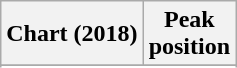<table class="wikitable plainrowheaders" style="text-align:center;">
<tr>
<th scope="col">Chart (2018)</th>
<th scope="col">Peak<br>position</th>
</tr>
<tr>
</tr>
<tr>
</tr>
</table>
